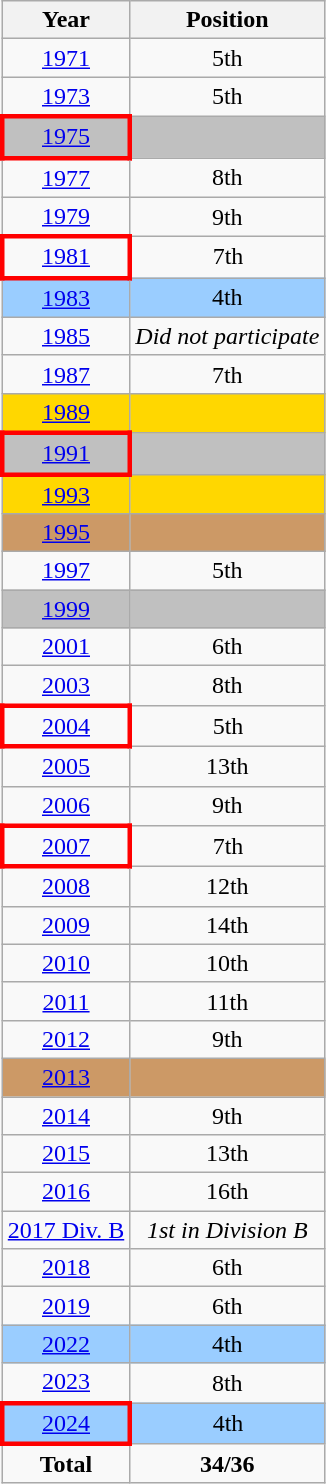<table class="wikitable" style="text-align: center;">
<tr>
<th>Year</th>
<th>Position</th>
</tr>
<tr>
<td> <a href='#'>1971</a></td>
<td>5th</td>
</tr>
<tr>
<td> <a href='#'>1973</a></td>
<td>5th</td>
</tr>
<tr bgcolor=silver>
<td style="border: 3px solid red"> <a href='#'>1975</a></td>
<td></td>
</tr>
<tr>
<td> <a href='#'>1977</a></td>
<td>8th</td>
</tr>
<tr>
<td> <a href='#'>1979</a></td>
<td>9th</td>
</tr>
<tr>
<td style="border: 3px solid red"> <a href='#'>1981</a></td>
<td>7th</td>
</tr>
<tr bgcolor=#9acdff>
<td> <a href='#'>1983</a></td>
<td>4th</td>
</tr>
<tr>
<td> <a href='#'>1985</a></td>
<td><em>Did not participate</em></td>
</tr>
<tr>
<td> <a href='#'>1987</a></td>
<td>7th</td>
</tr>
<tr bgcolor=gold>
<td> <a href='#'>1989</a></td>
<td></td>
</tr>
<tr bgcolor=silver>
<td style="border: 3px solid red"> <a href='#'>1991</a></td>
<td></td>
</tr>
<tr bgcolor=gold>
<td> <a href='#'>1993</a></td>
<td></td>
</tr>
<tr bgcolor=#cc9966>
<td> <a href='#'>1995</a></td>
<td></td>
</tr>
<tr>
<td> <a href='#'>1997</a></td>
<td>5th</td>
</tr>
<tr bgcolor=silver>
<td> <a href='#'>1999</a></td>
<td></td>
</tr>
<tr>
<td> <a href='#'>2001</a></td>
<td>6th</td>
</tr>
<tr>
<td> <a href='#'>2003</a></td>
<td>8th</td>
</tr>
<tr>
<td style="border: 3px solid red"> <a href='#'>2004</a></td>
<td>5th</td>
</tr>
<tr>
<td> <a href='#'>2005</a></td>
<td>13th</td>
</tr>
<tr>
<td> <a href='#'>2006</a></td>
<td>9th</td>
</tr>
<tr>
<td style="border: 3px solid red"> <a href='#'>2007</a></td>
<td>7th</td>
</tr>
<tr>
<td> <a href='#'>2008</a></td>
<td>12th</td>
</tr>
<tr>
<td> <a href='#'>2009</a></td>
<td>14th</td>
</tr>
<tr>
<td> <a href='#'>2010</a></td>
<td>10th</td>
</tr>
<tr>
<td>  <a href='#'>2011</a></td>
<td>11th</td>
</tr>
<tr>
<td> <a href='#'>2012</a></td>
<td>9th</td>
</tr>
<tr bgcolor=#cc9966>
<td> <a href='#'>2013</a></td>
<td></td>
</tr>
<tr>
<td> <a href='#'>2014</a></td>
<td>9th</td>
</tr>
<tr>
<td> <a href='#'>2015</a></td>
<td>13th</td>
</tr>
<tr>
<td> <a href='#'>2016</a></td>
<td>16th</td>
</tr>
<tr>
<td> <a href='#'>2017 Div. B</a></td>
<td><em>1st in Division B</em></td>
</tr>
<tr>
<td> <a href='#'>2018</a></td>
<td>6th</td>
</tr>
<tr>
<td> <a href='#'>2019</a></td>
<td>6th</td>
</tr>
<tr bgcolor=#9acdff>
<td> <a href='#'>2022</a></td>
<td>4th</td>
</tr>
<tr>
<td> <a href='#'>2023</a></td>
<td>8th</td>
</tr>
<tr bgcolor=#9acdff>
<td style="border: 3px solid red"> <a href='#'>2024</a></td>
<td>4th</td>
</tr>
<tr>
<td><strong>Total</strong></td>
<td><strong>34/36</strong></td>
</tr>
</table>
